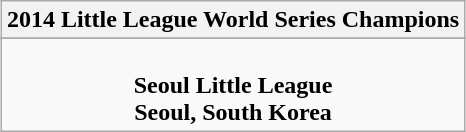<table class="wikitable" style="text-align: center; margin: 0 auto;">
<tr>
<th>2014 Little League World Series Champions</th>
</tr>
<tr>
</tr>
<tr>
<td><br><strong>Seoul Little League</strong><br><strong>Seoul, South Korea</strong></td>
</tr>
</table>
